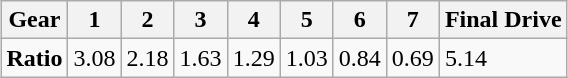<table class=wikitable style="margin-left: auto; margin-right: auto; border: none;">
<tr>
<th>Gear</th>
<th>1</th>
<th>2</th>
<th>3</th>
<th>4</th>
<th>5</th>
<th>6</th>
<th>7</th>
<th>Final Drive</th>
</tr>
<tr>
<td><strong>Ratio</strong></td>
<td>3.08</td>
<td>2.18</td>
<td>1.63</td>
<td>1.29</td>
<td>1.03</td>
<td>0.84</td>
<td>0.69</td>
<td>5.14</td>
</tr>
</table>
